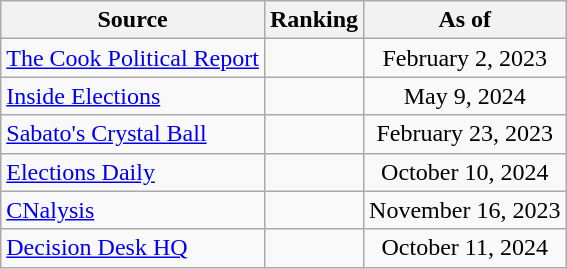<table class="wikitable" style="text-align:center">
<tr>
<th>Source</th>
<th>Ranking</th>
<th>As of</th>
</tr>
<tr>
<td align=left><a href='#'>The Cook Political Report</a></td>
<td></td>
<td>February 2, 2023</td>
</tr>
<tr>
<td align=left><a href='#'>Inside Elections</a></td>
<td></td>
<td>May 9, 2024</td>
</tr>
<tr>
<td align=left><a href='#'>Sabato's Crystal Ball</a></td>
<td></td>
<td>February 23, 2023</td>
</tr>
<tr>
<td align=left><a href='#'>Elections Daily</a></td>
<td></td>
<td>October 10, 2024</td>
</tr>
<tr>
<td align=left><a href='#'>CNalysis</a></td>
<td></td>
<td>November 16, 2023</td>
</tr>
<tr>
<td align=left><a href='#'>Decision Desk HQ</a></td>
<td></td>
<td>October 11, 2024</td>
</tr>
</table>
